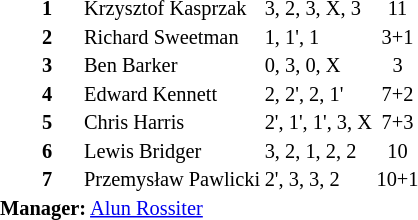<table style="font-size: 85%" cellspacing="1" cellpadding="1" align=LEFT>
<tr>
<td colspan="4"></td>
</tr>
<tr>
<th width="25"></th>
<th width="25"></th>
</tr>
<tr>
<td></td>
<td><strong>1</strong></td>
<td>Krzysztof Kasprzak</td>
<td>3, 2, 3, X, 3</td>
<td align=center>11</td>
</tr>
<tr>
<td></td>
<td><strong>2</strong></td>
<td>Richard Sweetman</td>
<td>1, 1', 1</td>
<td align=center>3+1</td>
</tr>
<tr>
<td></td>
<td><strong>3</strong></td>
<td>Ben Barker</td>
<td>0, 3, 0, X</td>
<td align=center>3</td>
</tr>
<tr>
<td></td>
<td><strong>4</strong></td>
<td>Edward Kennett</td>
<td>2, 2', 2, 1'</td>
<td align=center>7+2</td>
</tr>
<tr>
<td></td>
<td><strong>5</strong></td>
<td>Chris Harris</td>
<td>2', 1', 1', 3, X</td>
<td align=center>7+3</td>
</tr>
<tr>
<td></td>
<td><strong>6</strong></td>
<td>Lewis Bridger</td>
<td>3, 2, 1, 2, 2</td>
<td align=center>10</td>
</tr>
<tr>
<td></td>
<td><strong>7</strong></td>
<td>Przemysław Pawlicki</td>
<td>2', 3, 3, 2</td>
<td align=center>10+1</td>
</tr>
<tr>
<td colspan=3><strong>Manager:</strong> <a href='#'>Alun Rossiter</a></td>
</tr>
<tr>
<td colspan=4></td>
</tr>
</table>
